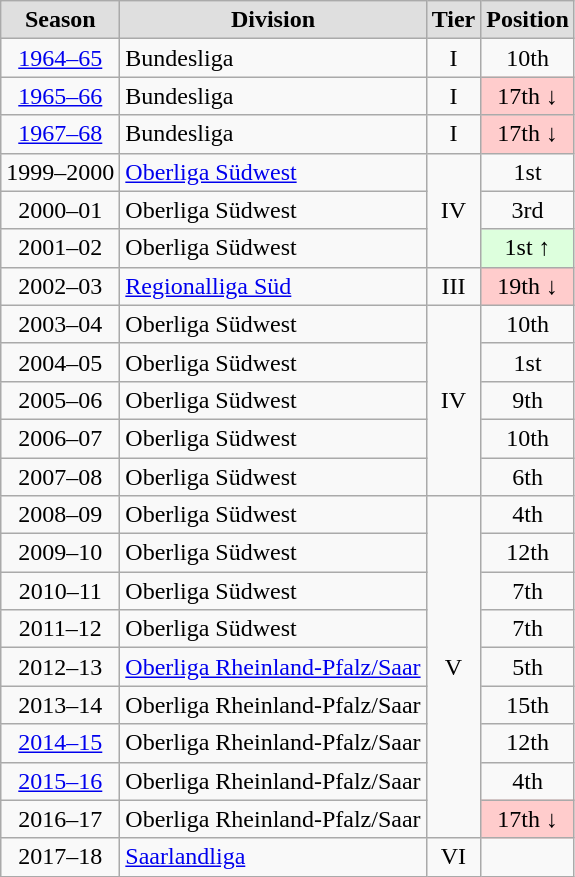<table class="wikitable">
<tr style="text-align:center; background:#dfdfdf;">
<td><strong>Season</strong></td>
<td><strong>Division</strong></td>
<td><strong>Tier</strong></td>
<td><strong>Position</strong></td>
</tr>
<tr style="text-align:center;">
<td><a href='#'>1964–65</a></td>
<td style="text-align:left;">Bundesliga</td>
<td rowspan=1>I</td>
<td>10th</td>
</tr>
<tr style="text-align:center;">
<td><a href='#'>1965–66</a></td>
<td style="text-align:left;">Bundesliga</td>
<td rowspan=1>I</td>
<td style="background:#ffcccc">17th ↓</td>
</tr>
<tr style="text-align:center;">
<td><a href='#'>1967–68</a></td>
<td style="text-align:left;">Bundesliga</td>
<td rowspan=1>I</td>
<td style="background:#ffcccc">17th ↓</td>
</tr>
<tr style="text-align:center;">
<td>1999–2000</td>
<td style="text-align:left;"><a href='#'>Oberliga Südwest</a></td>
<td rowspan=3>IV</td>
<td>1st</td>
</tr>
<tr style="text-align:center;">
<td>2000–01</td>
<td style="text-align:left;">Oberliga Südwest</td>
<td>3rd</td>
</tr>
<tr style="text-align:center;">
<td>2001–02</td>
<td style="text-align:left;">Oberliga Südwest</td>
<td style="background:#ddffdd">1st ↑</td>
</tr>
<tr style="text-align:center;">
<td>2002–03</td>
<td style="text-align:left;"><a href='#'>Regionalliga Süd</a></td>
<td>III</td>
<td style="background:#ffcccc">19th ↓</td>
</tr>
<tr style="text-align:center;">
<td>2003–04</td>
<td style="text-align:left;">Oberliga Südwest</td>
<td rowspan=5>IV</td>
<td>10th</td>
</tr>
<tr style="text-align:center;">
<td>2004–05</td>
<td style="text-align:left;">Oberliga Südwest</td>
<td>1st</td>
</tr>
<tr style="text-align:center;">
<td>2005–06</td>
<td style="text-align:left;">Oberliga Südwest</td>
<td>9th</td>
</tr>
<tr style="text-align:center;">
<td>2006–07</td>
<td style="text-align:left;">Oberliga Südwest</td>
<td>10th</td>
</tr>
<tr style="text-align:center;">
<td>2007–08</td>
<td style="text-align:left;">Oberliga Südwest</td>
<td>6th</td>
</tr>
<tr style="text-align:center;">
<td>2008–09</td>
<td style="text-align:left;">Oberliga Südwest</td>
<td rowspan=9>V</td>
<td>4th</td>
</tr>
<tr style="text-align:center;">
<td>2009–10</td>
<td style="text-align:left;">Oberliga Südwest</td>
<td>12th</td>
</tr>
<tr style="text-align:center;">
<td>2010–11</td>
<td style="text-align:left;">Oberliga Südwest</td>
<td>7th</td>
</tr>
<tr style="text-align:center;">
<td>2011–12</td>
<td style="text-align:left;">Oberliga Südwest</td>
<td>7th</td>
</tr>
<tr style="text-align:center;">
<td>2012–13</td>
<td style="text-align:left;"><a href='#'>Oberliga Rheinland-Pfalz/Saar</a></td>
<td>5th</td>
</tr>
<tr style="text-align:center;">
<td>2013–14</td>
<td style="text-align:left;">Oberliga Rheinland-Pfalz/Saar</td>
<td>15th</td>
</tr>
<tr style="text-align:center;">
<td><a href='#'>2014–15</a></td>
<td style="text-align:left;">Oberliga Rheinland-Pfalz/Saar</td>
<td>12th</td>
</tr>
<tr style="text-align:center;">
<td><a href='#'>2015–16</a></td>
<td style="text-align:left;">Oberliga Rheinland-Pfalz/Saar</td>
<td>4th</td>
</tr>
<tr style="text-align:center;">
<td>2016–17</td>
<td style="text-align:left;">Oberliga Rheinland-Pfalz/Saar</td>
<td style="background:#ffcccc">17th ↓</td>
</tr>
<tr style="text-align:center;">
<td>2017–18</td>
<td style="text-align:left;"><a href='#'>Saarlandliga</a></td>
<td rowspan=1>VI</td>
<td></td>
</tr>
</table>
